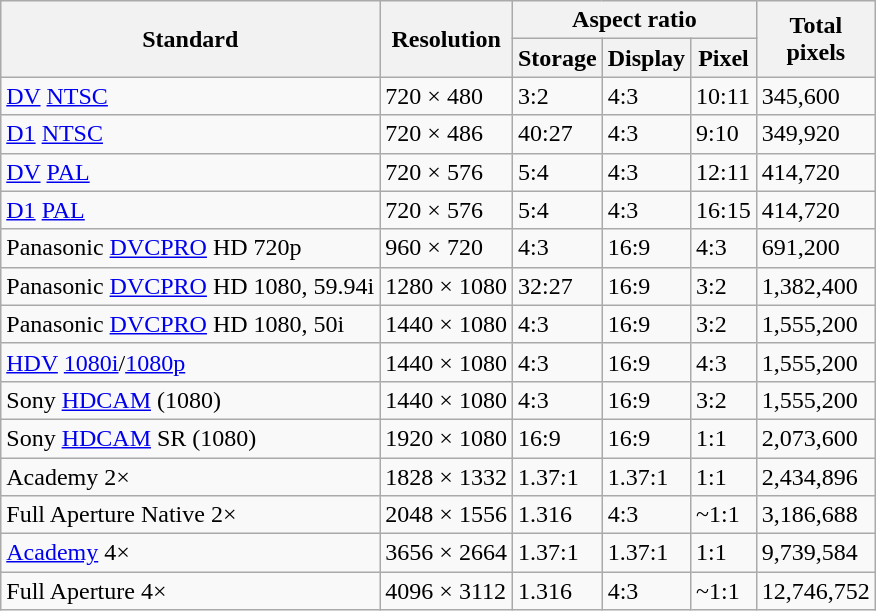<table class="wikitable sortable">
<tr>
<th rowspan=2>Standard</th>
<th rowspan=2 data-sort-type="number">Resolution</th>
<th colspan=3>Aspect ratio</th>
<th rowspan=2>Total <br>pixels</th>
</tr>
<tr>
<th>Storage</th>
<th>Display</th>
<th>Pixel</th>
</tr>
<tr>
<td><a href='#'>DV</a> <a href='#'>NTSC</a></td>
<td>720 × 480</td>
<td>3:2</td>
<td>4:3</td>
<td>10:11<br></td>
<td>345,600</td>
</tr>
<tr>
<td><a href='#'>D1</a> <a href='#'>NTSC</a></td>
<td>720 × 486</td>
<td>40:27</td>
<td>4:3</td>
<td>9:10</td>
<td>349,920</td>
</tr>
<tr>
<td><a href='#'>DV</a> <a href='#'>PAL</a></td>
<td>720 × 576</td>
<td>5:4</td>
<td>4:3</td>
<td>12:11<br></td>
<td>414,720</td>
</tr>
<tr>
<td><a href='#'>D1</a> <a href='#'>PAL</a></td>
<td>720 × 576</td>
<td>5:4</td>
<td>4:3</td>
<td>16:15</td>
<td>414,720</td>
</tr>
<tr>
<td>Panasonic <a href='#'>DVCPRO</a> HD 720p</td>
<td>960 × 720</td>
<td>4:3</td>
<td>16:9</td>
<td>4:3</td>
<td>691,200</td>
</tr>
<tr>
<td>Panasonic <a href='#'>DVCPRO</a> HD 1080, 59.94i</td>
<td>1280 × 1080</td>
<td>32:27</td>
<td>16:9</td>
<td>3:2</td>
<td>1,382,400</td>
</tr>
<tr>
<td>Panasonic <a href='#'>DVCPRO</a> HD 1080, 50i</td>
<td>1440 × 1080<br></td>
<td>4:3<br></td>
<td>16:9<br></td>
<td>3:2<br> </td>
<td>1,555,200</td>
</tr>
<tr>
<td><a href='#'>HDV</a> <a href='#'>1080i</a>/<a href='#'>1080p</a></td>
<td>1440 × 1080</td>
<td>4:3</td>
<td>16:9</td>
<td>4:3</td>
<td>1,555,200</td>
</tr>
<tr>
<td>Sony <a href='#'>HDCAM</a> (1080)</td>
<td>1440 × 1080<br></td>
<td>4:3<br></td>
<td>16:9<br></td>
<td>3:2<br></td>
<td>1,555,200</td>
</tr>
<tr>
<td>Sony <a href='#'>HDCAM</a> SR (1080)</td>
<td>1920 × 1080</td>
<td>16:9</td>
<td>16:9</td>
<td>1:1</td>
<td>2,073,600</td>
</tr>
<tr>
<td>Academy 2×</td>
<td>1828 × 1332</td>
<td>1.37:1</td>
<td>1.37:1</td>
<td>1:1</td>
<td>2,434,896</td>
</tr>
<tr>
<td>Full Aperture Native 2×</td>
<td>2048 × 1556</td>
<td>1.316</td>
<td>4:3</td>
<td>~1:1</td>
<td>3,186,688</td>
</tr>
<tr>
<td><a href='#'>Academy</a> 4×</td>
<td>3656 × 2664</td>
<td>1.37:1</td>
<td>1.37:1</td>
<td>1:1</td>
<td>9,739,584</td>
</tr>
<tr>
<td>Full Aperture 4×</td>
<td>4096 × 3112</td>
<td>1.316</td>
<td>4:3</td>
<td>~1:1</td>
<td>12,746,752</td>
</tr>
</table>
